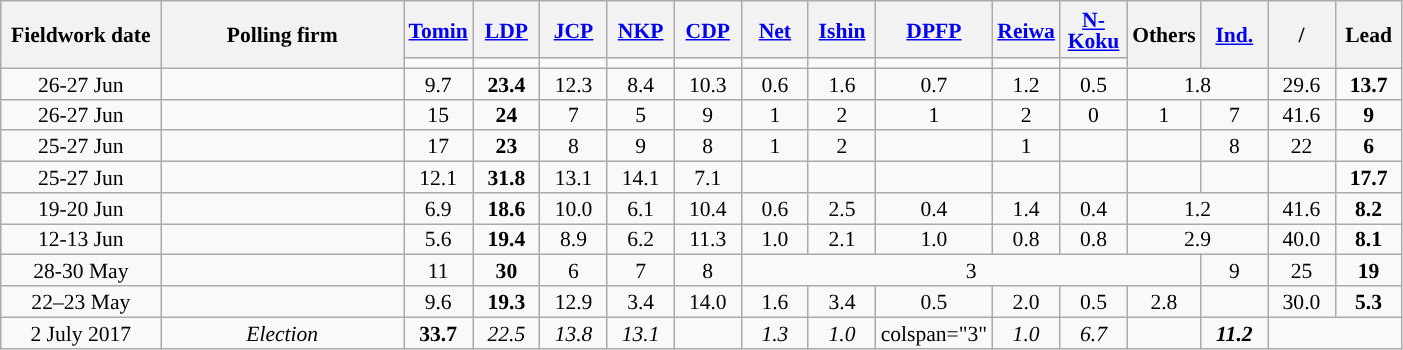<table class="wikitable" style="text-align:center;font-size:90%;line-height:14px;">
<tr style="height:38px;">
<th class="unsortable" rowspan="2" width=100px>Fieldwork date</th>
<th class="unsortable" rowspan="2" width=155px>Polling firm</th>
<th class="unsortable" width=38px><a href='#'>Tomin</a></th>
<th class="unsortable" width=38px><a href='#'>LDP</a></th>
<th class="unsortable" width=38px><a href='#'>JCP</a></th>
<th class="unsortable" width=38px><a href='#'>NKP</a></th>
<th class="unsortable" width=38px><a href='#'>CDP</a></th>
<th class="unsortable" width=38px><a href='#'>Net</a></th>
<th class="unsortable" width=38px><a href='#'>Ishin</a></th>
<th class="unsortable" width=38px><a href='#'>DPFP</a></th>
<th class="unsortable" width=38px><a href='#'>Reiwa</a></th>
<th class="unsortable" width=38px><a href='#'>N-Koku</a></th>
<th rowspan="2" class="unsortable" width="38px">Others</th>
<th rowspan="2" class="unsortable" width="38px"><a href='#'>Ind.</a></th>
<th class="unsortable" width=38px rowspan=2>/<br></th>
<th class="unsortable" width=38px rowspan=2>Lead</th>
</tr>
<tr>
<td style="background-color: "></td>
<td style="background-color: "></td>
<td style="background-color: "></td>
<td style="background-color: "></td>
<td style="background-color: "></td>
<td style="background-color: "></td>
<td style="background-color: "></td>
<td style="background-color: "></td>
<td style="background-color: "></td>
<td style="background-color: "></td>
</tr>
<tr>
<td>26-27 Jun</td>
<td></td>
<td>9.7</td>
<td><strong>23.4</strong></td>
<td>12.3</td>
<td>8.4</td>
<td>10.3</td>
<td>0.6</td>
<td>1.6</td>
<td>0.7</td>
<td>1.2</td>
<td>0.5</td>
<td colspan="2">1.8</td>
<td>29.6</td>
<td style="background:"><strong>13.7</strong></td>
</tr>
<tr>
<td>26-27 Jun</td>
<td></td>
<td>15</td>
<td><strong>24</strong></td>
<td>7</td>
<td>5</td>
<td>9</td>
<td>1</td>
<td>2</td>
<td>1</td>
<td>2</td>
<td>0</td>
<td>1</td>
<td>7</td>
<td>41.6</td>
<td style="background:"><strong>9</strong></td>
</tr>
<tr>
<td>25-27 Jun</td>
<td></td>
<td>17</td>
<td><strong>23</strong></td>
<td>8</td>
<td>9</td>
<td>8</td>
<td>1</td>
<td>2</td>
<td></td>
<td>1</td>
<td></td>
<td></td>
<td>8</td>
<td>22</td>
<td style="background:"><strong>6</strong></td>
</tr>
<tr>
<td>25-27 Jun</td>
<td></td>
<td>12.1</td>
<td><strong>31.8</strong></td>
<td>13.1</td>
<td>14.1</td>
<td>7.1</td>
<td></td>
<td></td>
<td></td>
<td></td>
<td></td>
<td></td>
<td></td>
<td></td>
<td style="background:"><strong>17.7</strong></td>
</tr>
<tr>
<td>19-20 Jun</td>
<td></td>
<td>6.9</td>
<td><strong>18.6</strong></td>
<td>10.0</td>
<td>6.1</td>
<td>10.4</td>
<td>0.6</td>
<td>2.5</td>
<td>0.4</td>
<td>1.4</td>
<td>0.4</td>
<td colspan="2">1.2</td>
<td>41.6</td>
<td style="background:"><strong>8.2</strong></td>
</tr>
<tr>
<td>12-13 Jun</td>
<td></td>
<td>5.6</td>
<td><strong>19.4</strong></td>
<td>8.9</td>
<td>6.2</td>
<td>11.3</td>
<td>1.0</td>
<td>2.1</td>
<td>1.0</td>
<td>0.8</td>
<td>0.8</td>
<td colspan="2">2.9</td>
<td>40.0</td>
<td style="background:"><strong>8.1</strong></td>
</tr>
<tr>
<td>28-30 May</td>
<td></td>
<td>11</td>
<td><strong>30</strong></td>
<td>6</td>
<td>7</td>
<td>8</td>
<td colspan="6">3</td>
<td>9</td>
<td>25</td>
<td style="background:"><strong>19</strong></td>
</tr>
<tr>
<td>22–23 May</td>
<td></td>
<td>9.6</td>
<td><strong>19.3</strong></td>
<td>12.9</td>
<td>3.4</td>
<td>14.0</td>
<td>1.6</td>
<td>3.4</td>
<td>0.5</td>
<td>2.0</td>
<td>0.5</td>
<td>2.8</td>
<td></td>
<td>30.0</td>
<td style="background:"><strong>5.3</strong></td>
</tr>
<tr>
<td>2 July 2017</td>
<td><em>Election</em></td>
<td style="background:"><strong>33.7</strong></td>
<td><em>22.5</em></td>
<td><em>13.8</em></td>
<td><em>13.1</em></td>
<td><em></em></td>
<td><em>1.3</em></td>
<td><em>1.0</em></td>
<td>colspan="3" <em></em></td>
<td><em>1.0</em></td>
<td><em>6.7</em></td>
<td></td>
<td style="background:"><strong><em>11.2</em></strong></td>
</tr>
</table>
